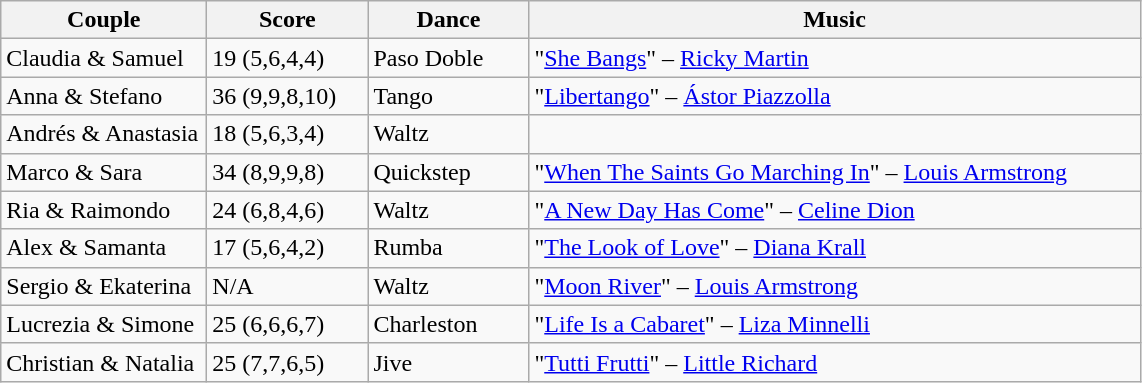<table class="wikitable">
<tr>
<th width="130">Couple</th>
<th width="100">Score</th>
<th width="100">Dance</th>
<th width="400">Music</th>
</tr>
<tr>
<td>Claudia & Samuel</td>
<td>19 (5,6,4,4)</td>
<td>Paso Doble</td>
<td>"<a href='#'>She Bangs</a>" – <a href='#'>Ricky Martin</a></td>
</tr>
<tr>
<td>Anna & Stefano</td>
<td>36 (9,9,8,10)</td>
<td>Tango</td>
<td>"<a href='#'>Libertango</a>" – <a href='#'>Ástor Piazzolla</a></td>
</tr>
<tr>
<td>Andrés & Anastasia</td>
<td>18 (5,6,3,4)</td>
<td>Waltz</td>
<td></td>
</tr>
<tr>
<td>Marco & Sara</td>
<td>34 (8,9,9,8)</td>
<td>Quickstep</td>
<td>"<a href='#'>When The Saints Go Marching In</a>" – <a href='#'>Louis Armstrong</a></td>
</tr>
<tr>
<td>Ria & Raimondo</td>
<td>24 (6,8,4,6)</td>
<td>Waltz</td>
<td>"<a href='#'>A New Day Has Come</a>" – <a href='#'>Celine Dion</a></td>
</tr>
<tr>
<td>Alex & Samanta</td>
<td>17 (5,6,4,2)</td>
<td>Rumba</td>
<td>"<a href='#'>The Look of Love</a>" – <a href='#'>Diana Krall</a></td>
</tr>
<tr>
<td>Sergio & Ekaterina</td>
<td>N/A</td>
<td>Waltz</td>
<td>"<a href='#'>Moon River</a>" – <a href='#'>Louis Armstrong</a></td>
</tr>
<tr>
<td>Lucrezia & Simone</td>
<td>25 (6,6,6,7)</td>
<td>Charleston</td>
<td>"<a href='#'>Life Is a Cabaret</a>" – <a href='#'>Liza Minnelli</a></td>
</tr>
<tr>
<td>Christian & Natalia</td>
<td>25 (7,7,6,5)</td>
<td>Jive</td>
<td>"<a href='#'>Tutti Frutti</a>" – <a href='#'>Little Richard</a></td>
</tr>
</table>
